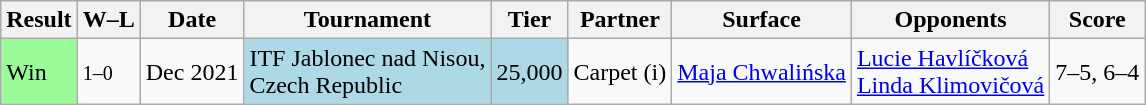<table class="sortable wikitable">
<tr>
<th>Result</th>
<th class="unsortable">W–L</th>
<th>Date</th>
<th>Tournament</th>
<th>Tier</th>
<th>Partner</th>
<th>Surface</th>
<th>Opponents</th>
<th class="unsortable">Score</th>
</tr>
<tr>
<td style="background:#98fb98;">Win</td>
<td><small>1–0</small></td>
<td>Dec 2021</td>
<td style="background:lightblue;">ITF Jablonec nad Nisou, <br>Czech Republic</td>
<td style="background:lightblue;">25,000</td>
<td>Carpet (i)</td>
<td> <a href='#'>Maja Chwalińska</a></td>
<td> <a href='#'>Lucie Havlíčková</a> <br>  <a href='#'>Linda Klimovičová</a></td>
<td>7–5, 6–4</td>
</tr>
</table>
